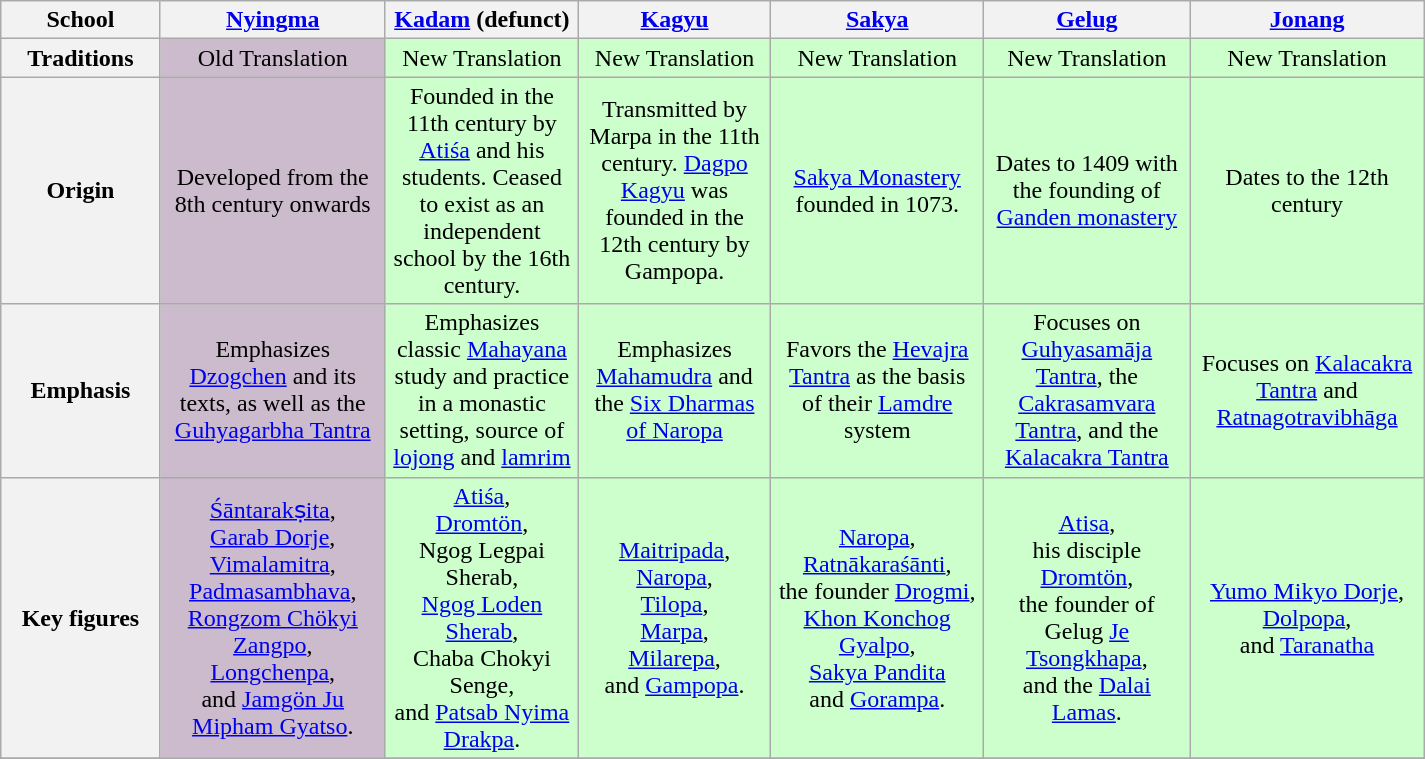<table class="wikitable" width="950" style="text-align: center">
<tr>
<th width="150">School</th>
<th width="200"><strong><a href='#'>Nyingma</a></strong></th>
<th width="200"><strong><a href='#'>Kadam</a></strong> (defunct)</th>
<th width="200"><strong><a href='#'>Kagyu</a></strong></th>
<th width="200"><strong><a href='#'>Sakya</a></strong></th>
<th width="200"><strong><a href='#'>Gelug</a></strong></th>
<th width="200"><strong><a href='#'>Jonang</a></strong></th>
</tr>
<tr>
<th>Traditions</th>
<td bgcolor="#CCBBCC">Old Translation</td>
<td bgcolor="#CCFFCC">New Translation</td>
<td bgcolor="#CCFFCC">New Translation</td>
<td bgcolor="#CCFFCC">New Translation</td>
<td bgcolor="#CCFFCC">New Translation</td>
<td bgcolor="#CCFFCC">New Translation</td>
</tr>
<tr>
<th>Origin</th>
<td bgcolor="#CCBBCC">Developed from the 8th century onwards</td>
<td bgcolor="#CCFFCC">Founded in the 11th century by <a href='#'>Atiśa</a> and his students. Ceased to exist as an independent school by the 16th century.</td>
<td bgcolor="#CCFFCC">Transmitted by Marpa in the 11th century. <a href='#'>Dagpo Kagyu</a> was founded in the 12th century by Gampopa.</td>
<td bgcolor="#CCFFCC"><a href='#'>Sakya Monastery</a> founded in 1073.</td>
<td bgcolor="#CCFFCC">Dates to 1409 with the founding of <a href='#'>Ganden monastery</a></td>
<td bgcolor="#CCFFCC">Dates to the 12th century</td>
</tr>
<tr>
<th>Emphasis</th>
<td bgcolor="#CCBBCC">Emphasizes <a href='#'>Dzogchen</a> and its texts, as well as the <a href='#'>Guhyagarbha Tantra</a></td>
<td bgcolor="#CCFFCC">Emphasizes classic <a href='#'>Mahayana</a> study and practice in a monastic setting, source of <a href='#'>lojong</a> and <a href='#'>lamrim</a></td>
<td bgcolor="#CCFFCC">Emphasizes <a href='#'>Mahamudra</a> and the <a href='#'>Six Dharmas of Naropa</a></td>
<td bgcolor="#CCFFCC">Favors the <a href='#'>Hevajra Tantra</a> as the basis of their <a href='#'>Lamdre</a> system</td>
<td bgcolor="#CCFFCC">Focuses on <a href='#'>Guhyasamāja Tantra</a>, the <a href='#'>Cakrasamvara Tantra</a>, and the <a href='#'>Kalacakra Tantra</a></td>
<td bgcolor="#CCFFCC">Focuses on <a href='#'>Kalacakra Tantra</a> and <a href='#'>Ratnagotravibhāga</a></td>
</tr>
<tr>
<th>Key figures</th>
<td bgcolor="#CCBBCC"><a href='#'>Śāntarakṣita</a>, <br> <a href='#'>Garab Dorje</a>, <br> <a href='#'>Vimalamitra</a>, <br> <a href='#'>Padmasambhava</a>, <br> <a href='#'>Rongzom Chökyi Zangpo</a>, <br>  <a href='#'>Longchenpa</a>, <br> and <a href='#'>Jamgön Ju Mipham Gyatso</a>.</td>
<td bgcolor="#CCFFCC"><a href='#'>Atiśa</a>, <br> <a href='#'>Dromtön</a>, <br> Ngog Legpai Sherab, <br> <a href='#'>Ngog Loden Sherab</a>, <br> Chaba Chokyi Senge, <br> and <a href='#'>Patsab Nyima Drakpa</a>.</td>
<td bgcolor="#CCFFCC"><a href='#'>Maitripada</a>, <br> <a href='#'>Naropa</a>, <br> <a href='#'>Tilopa</a>, <br> <a href='#'>Marpa</a>, <br> <a href='#'>Milarepa</a>, <br> and <a href='#'>Gampopa</a>.</td>
<td bgcolor="#CCFFCC"><a href='#'>Naropa</a>, <br> <a href='#'>Ratnākaraśānti</a>, <br> the founder <a href='#'>Drogmi</a>, <br> <a href='#'>Khon Konchog Gyalpo</a>, <br> <a href='#'>Sakya Pandita</a> <br> and  <a href='#'>Gorampa</a>.</td>
<td bgcolor="#CCFFCC"><a href='#'>Atisa</a>, <br> his disciple <a href='#'>Dromtön</a>, <br> the founder of Gelug <a href='#'>Je Tsongkhapa</a>, <br> and the <a href='#'>Dalai Lamas</a>.</td>
<td bgcolor="#CCFFCC"><a href='#'>Yumo Mikyo Dorje</a>, <br> <a href='#'>Dolpopa</a>, <br> and <a href='#'>Taranatha</a></td>
</tr>
<tr>
</tr>
</table>
